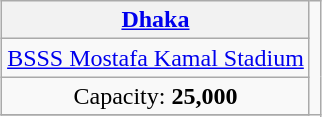<table class="wikitable" style="text-align:center; margin:0.2em auto;">
<tr>
<th><a href='#'>Dhaka</a></th>
<td rowspan="4"></td>
</tr>
<tr>
<td><a href='#'>BSSS Mostafa Kamal Stadium</a></td>
</tr>
<tr>
<td>Capacity: <strong>25,000 </strong></td>
</tr>
<tr>
</tr>
</table>
